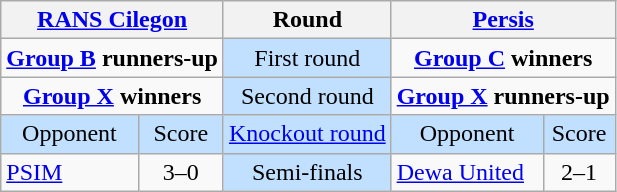<table class="wikitable" style="text-align:center">
<tr>
<th colspan=2><a href='#'>RANS Cilegon</a></th>
<th>Round</th>
<th colspan=2><a href='#'>Persis</a></th>
</tr>
<tr>
<td colspan=2 valign=top><strong><a href='#'>Group B</a> runners-up</strong><br></td>
<td style="background:#c1e0ff">First round</td>
<td colspan=2 valign=top><strong><a href='#'>Group C</a> winners</strong><br></td>
</tr>
<tr>
<td colspan=2 valign=top><strong><a href='#'>Group X</a> winners</strong><br></td>
<td style="background:#c1e0ff">Second round</td>
<td colspan=2 valign=top><strong><a href='#'>Group X</a> runners-up</strong><br></td>
</tr>
<tr style="background:#c1e0ff">
<td>Opponent</td>
<td>Score</td>
<td><a href='#'>Knockout round</a></td>
<td>Opponent</td>
<td>Score</td>
</tr>
<tr>
<td align=left><a href='#'>PSIM</a></td>
<td>3–0</td>
<td style="background:#c1e0ff">Semi-finals</td>
<td align=left><a href='#'>Dewa United</a></td>
<td>2–1</td>
</tr>
</table>
